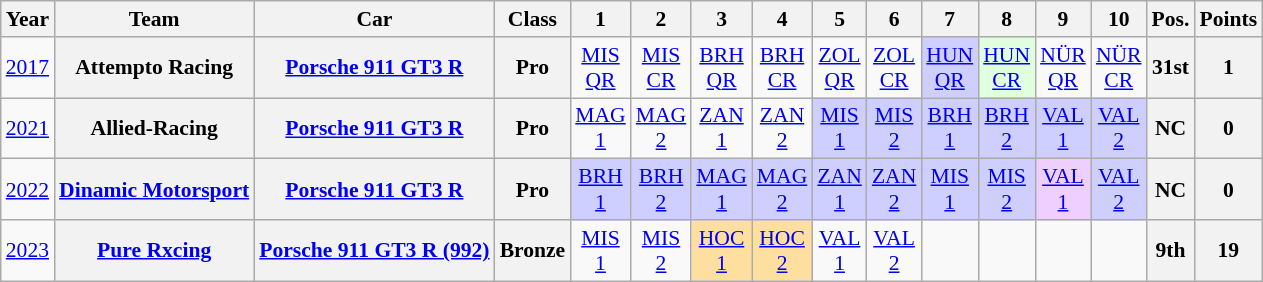<table class="wikitable" border="1" style="text-align:center; font-size:90%;">
<tr>
<th>Year</th>
<th>Team</th>
<th>Car</th>
<th>Class</th>
<th>1</th>
<th>2</th>
<th>3</th>
<th>4</th>
<th>5</th>
<th>6</th>
<th>7</th>
<th>8</th>
<th>9</th>
<th>10</th>
<th>Pos.</th>
<th>Points</th>
</tr>
<tr>
<td><a href='#'>2017</a></td>
<th>Attempto Racing</th>
<th><a href='#'>Porsche 911 GT3 R</a></th>
<th>Pro</th>
<td><a href='#'>MIS<br>QR</a></td>
<td><a href='#'>MIS<br>CR</a></td>
<td><a href='#'>BRH<br>QR</a></td>
<td><a href='#'>BRH<br>CR</a></td>
<td><a href='#'>ZOL<br>QR</a></td>
<td><a href='#'>ZOL<br>CR</a></td>
<td style="background:#CFCFFF;"><a href='#'>HUN<br>QR</a><br></td>
<td style="background:#DFFFDF;"><a href='#'>HUN<br>CR</a><br></td>
<td><a href='#'>NÜR<br>QR</a></td>
<td><a href='#'>NÜR<br>CR</a></td>
<th>31st</th>
<th>1</th>
</tr>
<tr>
<td><a href='#'>2021</a></td>
<th>Allied-Racing</th>
<th><a href='#'>Porsche 911 GT3 R</a></th>
<th>Pro</th>
<td><a href='#'>MAG<br>1</a></td>
<td><a href='#'>MAG<br>2</a></td>
<td><a href='#'>ZAN<br>1</a></td>
<td><a href='#'>ZAN<br>2</a></td>
<td style="background:#CFCFFF;"><a href='#'>MIS<br>1</a><br></td>
<td style="background:#CFCFFF;"><a href='#'>MIS<br>2</a><br></td>
<td style="background:#CFCFFF;"><a href='#'>BRH<br>1</a><br></td>
<td style="background:#CFCFFF;"><a href='#'>BRH<br>2</a><br></td>
<td style="background:#CFCFFF;"><a href='#'>VAL<br>1</a><br></td>
<td style="background:#CFCFFF;"><a href='#'>VAL <br>2</a><br></td>
<th>NC</th>
<th>0</th>
</tr>
<tr>
<td><a href='#'>2022</a></td>
<th><a href='#'>Dinamic Motorsport</a></th>
<th><a href='#'>Porsche 911 GT3 R</a></th>
<th>Pro</th>
<td style="background:#CFCFFF;"><a href='#'>BRH<br>1</a><br></td>
<td style="background:#CFCFFF;"><a href='#'>BRH<br>2</a><br></td>
<td style="background:#CFCFFF;"><a href='#'>MAG<br>1</a><br></td>
<td style="background:#CFCFFF;"><a href='#'>MAG<br>2</a><br></td>
<td style="background:#CFCFFF;"><a href='#'>ZAN<br>1</a><br></td>
<td style="background:#CFCFFF;"><a href='#'>ZAN<br>2</a><br></td>
<td style="background:#CFCFFF;"><a href='#'>MIS<br>1</a><br></td>
<td style="background:#CFCFFF;"><a href='#'>MIS<br>2</a><br></td>
<td style="background:#EFCFFF;"><a href='#'>VAL<br>1</a><br></td>
<td style="background:#CFCFFF;"><a href='#'>VAL <br>2</a><br></td>
<th>NC</th>
<th>0</th>
</tr>
<tr>
<td><a href='#'>2023</a></td>
<th><a href='#'>Pure Rxcing</a></th>
<th><a href='#'>Porsche 911 GT3 R (992)</a></th>
<th>Bronze</th>
<td><a href='#'>MIS<br>1</a></td>
<td><a href='#'>MIS<br>2</a></td>
<td style="background:#FFDF9F;"><a href='#'>HOC<br>1</a><br></td>
<td style="background:#FFDF9F;"><a href='#'>HOC<br>2</a><br></td>
<td><a href='#'>VAL<br>1</a></td>
<td><a href='#'>VAL<br>2</a></td>
<td></td>
<td></td>
<td></td>
<td></td>
<th>9th</th>
<th>19</th>
</tr>
</table>
